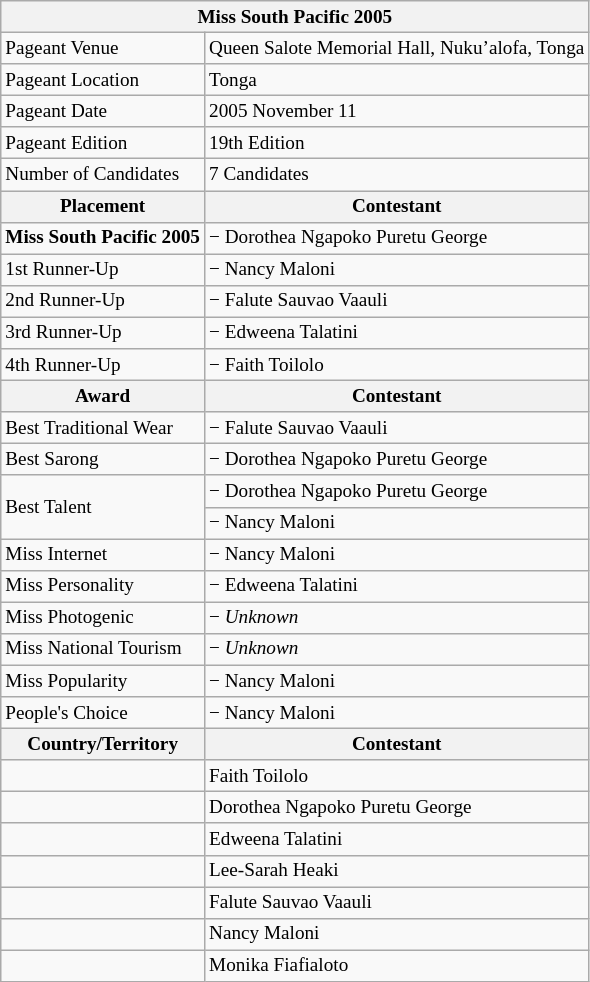<table class="wikitable sortable" style="font-size: 80%;">
<tr>
<th colspan="2"><strong>Miss South Pacific 2005</strong></th>
</tr>
<tr>
<td>Pageant Venue</td>
<td>Queen Salote Memorial Hall, Nuku’alofa, Tonga</td>
</tr>
<tr>
<td>Pageant Location</td>
<td>Tonga</td>
</tr>
<tr>
<td>Pageant Date</td>
<td>2005 November 11</td>
</tr>
<tr>
<td>Pageant Edition</td>
<td>19th Edition</td>
</tr>
<tr>
<td>Number of Candidates</td>
<td>7 Candidates</td>
</tr>
<tr>
<th>Placement</th>
<th>Contestant</th>
</tr>
<tr>
<td><strong>Miss South Pacific 2005</strong></td>
<td> − Dorothea Ngapoko Puretu George</td>
</tr>
<tr>
<td>1st Runner-Up</td>
<td> − Nancy Maloni</td>
</tr>
<tr>
<td>2nd Runner-Up</td>
<td> − Falute Sauvao Vaauli</td>
</tr>
<tr>
<td>3rd Runner-Up</td>
<td> − Edweena Talatini</td>
</tr>
<tr>
<td>4th Runner-Up</td>
<td> − Faith Toilolo</td>
</tr>
<tr>
<th>Award</th>
<th>Contestant</th>
</tr>
<tr>
<td>Best Traditional Wear</td>
<td> − Falute Sauvao Vaauli</td>
</tr>
<tr>
<td>Best Sarong</td>
<td> − Dorothea Ngapoko Puretu George</td>
</tr>
<tr>
<td rowspan="2">Best Talent</td>
<td> − Dorothea Ngapoko Puretu George</td>
</tr>
<tr>
<td> − Nancy Maloni</td>
</tr>
<tr>
<td>Miss Internet</td>
<td> − Nancy Maloni</td>
</tr>
<tr>
<td>Miss Personality</td>
<td> − Edweena Talatini</td>
</tr>
<tr>
<td>Miss Photogenic</td>
<td> − <em>Unknown</em></td>
</tr>
<tr>
<td>Miss National Tourism</td>
<td> − <em>Unknown</em></td>
</tr>
<tr>
<td>Miss Popularity</td>
<td> − Nancy Maloni</td>
</tr>
<tr>
<td>People's Choice</td>
<td> − Nancy Maloni</td>
</tr>
<tr>
<th><strong>Country/Territory</strong></th>
<th>Contestant</th>
</tr>
<tr>
<td></td>
<td>Faith Toilolo</td>
</tr>
<tr>
<td></td>
<td>Dorothea Ngapoko Puretu George</td>
</tr>
<tr>
<td></td>
<td>Edweena Talatini</td>
</tr>
<tr>
<td></td>
<td>Lee-Sarah Heaki</td>
</tr>
<tr>
<td></td>
<td>Falute Sauvao Vaauli</td>
</tr>
<tr>
<td></td>
<td>Nancy Maloni</td>
</tr>
<tr>
<td></td>
<td>Monika Fiafialoto</td>
</tr>
</table>
